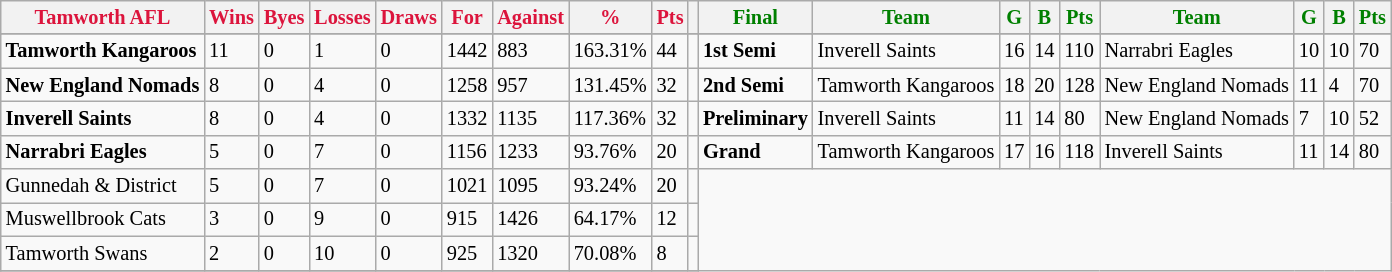<table style="font-size: 85%; text-align: left;" class="wikitable">
<tr>
<th style="color:crimson">Tamworth AFL</th>
<th style="color:crimson">Wins</th>
<th style="color:crimson">Byes</th>
<th style="color:crimson">Losses</th>
<th style="color:crimson">Draws</th>
<th style="color:crimson">For</th>
<th style="color:crimson">Against</th>
<th style="color:crimson">%</th>
<th style="color:crimson">Pts</th>
<th></th>
<th style="color:green">Final</th>
<th style="color:green">Team</th>
<th style="color:green">G</th>
<th style="color:green">B</th>
<th style="color:green">Pts</th>
<th style="color:green">Team</th>
<th style="color:green">G</th>
<th style="color:green">B</th>
<th style="color:green">Pts</th>
</tr>
<tr>
</tr>
<tr>
</tr>
<tr>
<td><strong>	Tamworth Kangaroos	</strong></td>
<td>11</td>
<td>0</td>
<td>1</td>
<td>0</td>
<td>1442</td>
<td>883</td>
<td>163.31%</td>
<td>44</td>
<td></td>
<td><strong>1st Semi</strong></td>
<td>Inverell Saints</td>
<td>16</td>
<td>14</td>
<td>110</td>
<td>Narrabri Eagles</td>
<td>10</td>
<td>10</td>
<td>70</td>
</tr>
<tr>
<td><strong>	New England Nomads	</strong></td>
<td>8</td>
<td>0</td>
<td>4</td>
<td>0</td>
<td>1258</td>
<td>957</td>
<td>131.45%</td>
<td>32</td>
<td></td>
<td><strong>2nd Semi</strong></td>
<td>Tamworth Kangaroos</td>
<td>18</td>
<td>20</td>
<td>128</td>
<td>New England Nomads</td>
<td>11</td>
<td>4</td>
<td>70</td>
</tr>
<tr>
<td><strong>	Inverell Saints	</strong></td>
<td>8</td>
<td>0</td>
<td>4</td>
<td>0</td>
<td>1332</td>
<td>1135</td>
<td>117.36%</td>
<td>32</td>
<td></td>
<td><strong>Preliminary</strong></td>
<td>Inverell Saints</td>
<td>11</td>
<td>14</td>
<td>80</td>
<td>New England Nomads</td>
<td>7</td>
<td>10</td>
<td>52</td>
</tr>
<tr>
<td><strong>	Narrabri Eagles	</strong></td>
<td>5</td>
<td>0</td>
<td>7</td>
<td>0</td>
<td>1156</td>
<td>1233</td>
<td>93.76%</td>
<td>20</td>
<td></td>
<td><strong>Grand</strong></td>
<td>Tamworth Kangaroos</td>
<td>17</td>
<td>16</td>
<td>118</td>
<td>Inverell Saints</td>
<td>11</td>
<td>14</td>
<td>80</td>
</tr>
<tr>
<td>Gunnedah & District</td>
<td>5</td>
<td>0</td>
<td>7</td>
<td>0</td>
<td>1021</td>
<td>1095</td>
<td>93.24%</td>
<td>20</td>
<td></td>
</tr>
<tr>
<td>Muswellbrook Cats</td>
<td>3</td>
<td>0</td>
<td>9</td>
<td>0</td>
<td>915</td>
<td>1426</td>
<td>64.17%</td>
<td>12</td>
<td></td>
</tr>
<tr>
<td>Tamworth Swans</td>
<td>2</td>
<td>0</td>
<td>10</td>
<td>0</td>
<td>925</td>
<td>1320</td>
<td>70.08%</td>
<td>8</td>
<td></td>
</tr>
<tr>
</tr>
</table>
